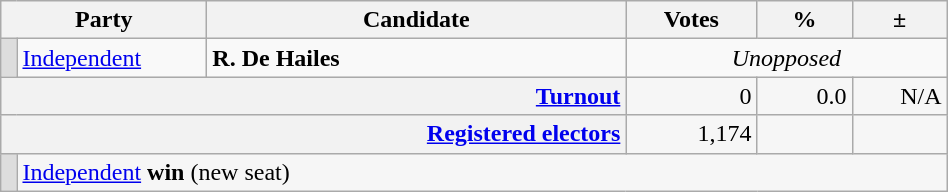<table class=wikitable>
<tr>
<th scope="col" colspan="2" style="width: 130px">Party</th>
<th scope="col" style="width: 17em">Candidate</th>
<th scope="col" style="width: 5em">Votes</th>
<th scope="col" style="width: 3.5em">%</th>
<th scope="col" style="width: 3.5em">±</th>
</tr>
<tr>
<td style="background:#DDDDDD;"></td>
<td><a href='#'>Independent</a></td>
<td><strong>R. De Hailes</strong></td>
<td style="text-align: center; "colspan="3"><em>Unopposed</em></td>
</tr>
<tr style="background-color:#F6F6F6">
<th colspan="3" style="text-align: right; margin-right: 0.5em"><a href='#'>Turnout</a></th>
<td style="text-align: right; margin-right: 0.5em">0</td>
<td style="text-align: right; margin-right: 0.5em">0.0</td>
<td style="text-align: right; margin-right: 0.5em">N/A</td>
</tr>
<tr style="background-color:#F6F6F6;">
<th colspan="3" style="text-align:right;"><a href='#'>Registered electors</a></th>
<td style="text-align:right; margin-right:0.5em">1,174</td>
<td></td>
<td></td>
</tr>
<tr style="background-color:#F6F6F6">
<td style="background:#DDDDDD;"></td>
<td colspan="5"><a href='#'>Independent</a> <strong>win</strong> (new seat)</td>
</tr>
</table>
